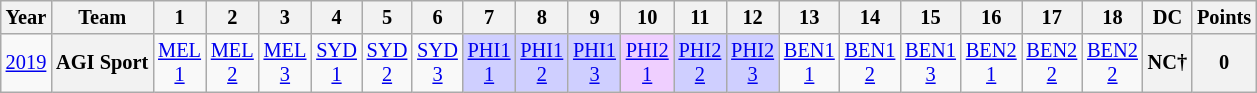<table class="wikitable" style="text-align:center; font-size:85%">
<tr>
<th>Year</th>
<th>Team</th>
<th>1</th>
<th>2</th>
<th>3</th>
<th>4</th>
<th>5</th>
<th>6</th>
<th>7</th>
<th>8</th>
<th>9</th>
<th>10</th>
<th>11</th>
<th>12</th>
<th>13</th>
<th>14</th>
<th>15</th>
<th>16</th>
<th>17</th>
<th>18</th>
<th>DC</th>
<th>Points</th>
</tr>
<tr>
<td><a href='#'>2019</a></td>
<th nowrap>AGI Sport</th>
<td><a href='#'>MEL<br>1</a></td>
<td><a href='#'>MEL<br>2</a></td>
<td><a href='#'>MEL<br>3</a></td>
<td><a href='#'>SYD<br>1</a></td>
<td><a href='#'>SYD<br>2</a></td>
<td><a href='#'>SYD<br>3</a></td>
<td style="background:#CFCFFF;"><a href='#'>PHI1<br>1</a><br></td>
<td style="background:#CFCFFF;"><a href='#'>PHI1<br>2</a><br></td>
<td style="background:#CFCFFF;"><a href='#'>PHI1<br>3</a><br></td>
<td style="background:#EFCFFF;"><a href='#'>PHI2<br>1</a><br></td>
<td style="background:#CFCFFF;"><a href='#'>PHI2<br>2</a><br></td>
<td style="background:#CFCFFF;"><a href='#'>PHI2<br>3</a><br></td>
<td><a href='#'>BEN1<br>1</a></td>
<td><a href='#'>BEN1<br>2</a></td>
<td><a href='#'>BEN1<br>3</a></td>
<td><a href='#'>BEN2<br>1</a></td>
<td><a href='#'>BEN2<br>2</a></td>
<td><a href='#'>BEN2<br>2</a></td>
<th>NC†</th>
<th>0</th>
</tr>
</table>
